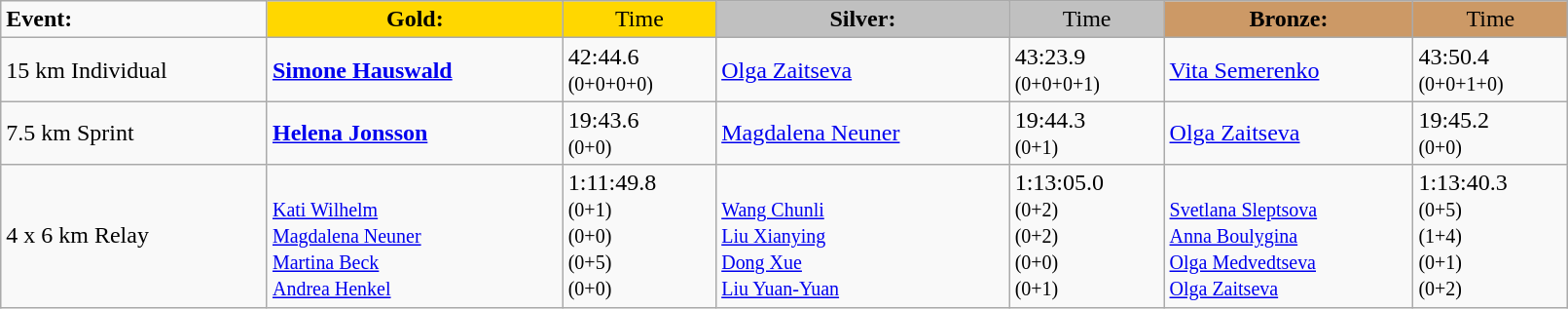<table class="wikitable" width=85%>
<tr>
<td><strong>Event:</strong></td>
<td style="text-align:center;background-color:gold;"><strong>Gold:</strong></td>
<td style="text-align:center;background-color:gold;">Time</td>
<td style="text-align:center;background-color:silver;"><strong>Silver:</strong></td>
<td style="text-align:center;background-color:silver;">Time</td>
<td style="text-align:center;background-color:#CC9966;"><strong>Bronze:</strong></td>
<td style="text-align:center;background-color:#CC9966;">Time</td>
</tr>
<tr>
<td>15 km Individual<br></td>
<td><strong><a href='#'>Simone Hauswald</a></strong><br><small></small></td>
<td>42:44.6<br><small>(0+0+0+0)</small></td>
<td><a href='#'>Olga Zaitseva</a><br><small></small></td>
<td>43:23.9	<br><small>(0+0+0+1)</small></td>
<td><a href='#'>Vita Semerenko</a><br><small></small></td>
<td>43:50.4	<br><small>(0+0+1+0)</small></td>
</tr>
<tr>
<td>7.5 km Sprint<br></td>
<td><strong><a href='#'>Helena Jonsson</a></strong><br><small></small></td>
<td>19:43.6<br><small>(0+0)</small></td>
<td><a href='#'>Magdalena Neuner</a><br><small></small></td>
<td>19:44.3<br><small>(0+1)</small></td>
<td><a href='#'>Olga Zaitseva</a><br><small></small></td>
<td>19:45.2<br><small>(0+0)</small></td>
</tr>
<tr>
<td>4 x 6 km Relay<br></td>
<td><strong></strong><br><small><a href='#'>Kati Wilhelm</a><br><a href='#'>Magdalena Neuner</a><br><a href='#'>Martina Beck</a><br><a href='#'>Andrea Henkel</a></small></td>
<td>1:11:49.8<br><small>(0+1)<br>(0+0)<br>(0+5)<br>(0+0)</small></td>
<td><br><small><a href='#'>Wang Chunli</a><br><a href='#'>Liu Xianying</a><br><a href='#'>Dong Xue</a><br><a href='#'>Liu Yuan-Yuan</a></small></td>
<td>1:13:05.0<br><small>(0+2)<br>(0+2)<br>(0+0)<br>(0+1)</small></td>
<td><br><small><a href='#'>Svetlana Sleptsova</a><br><a href='#'>Anna Boulygina</a><br><a href='#'>Olga Medvedtseva</a><br><a href='#'>Olga Zaitseva</a></small></td>
<td>1:13:40.3<br><small>(0+5)<br>(1+4)<br>(0+1)<br>(0+2)</small></td>
</tr>
</table>
